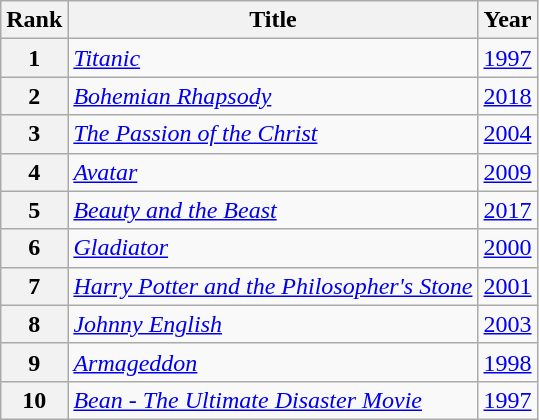<table class="wikitable sortable">
<tr>
<th>Rank</th>
<th>Title</th>
<th>Year</th>
</tr>
<tr>
<th>1</th>
<td><em><a href='#'>Titanic</a></em></td>
<td><a href='#'>1997</a></td>
</tr>
<tr>
<th>2</th>
<td><em><a href='#'>Bohemian Rhapsody</a></em></td>
<td><a href='#'>2018</a></td>
</tr>
<tr>
<th>3</th>
<td><em><a href='#'>The Passion of the Christ</a></em></td>
<td><a href='#'>2004</a></td>
</tr>
<tr>
<th>4</th>
<td><em><a href='#'>Avatar</a></em></td>
<td><a href='#'>2009</a></td>
</tr>
<tr>
<th>5</th>
<td><em><a href='#'>Beauty and the Beast</a></em></td>
<td><a href='#'>2017</a></td>
</tr>
<tr>
<th>6</th>
<td><em><a href='#'>Gladiator</a></em></td>
<td><a href='#'>2000</a></td>
</tr>
<tr>
<th>7</th>
<td><em><a href='#'>Harry Potter and the Philosopher's Stone</a></em></td>
<td><a href='#'>2001</a></td>
</tr>
<tr>
<th>8</th>
<td><em><a href='#'>Johnny English</a></em></td>
<td><a href='#'>2003</a></td>
</tr>
<tr>
<th>9</th>
<td><em><a href='#'>Armageddon</a></em></td>
<td><a href='#'>1998</a></td>
</tr>
<tr>
<th>10</th>
<td><em><a href='#'>Bean - The Ultimate Disaster Movie</a></em></td>
<td><a href='#'>1997</a></td>
</tr>
</table>
